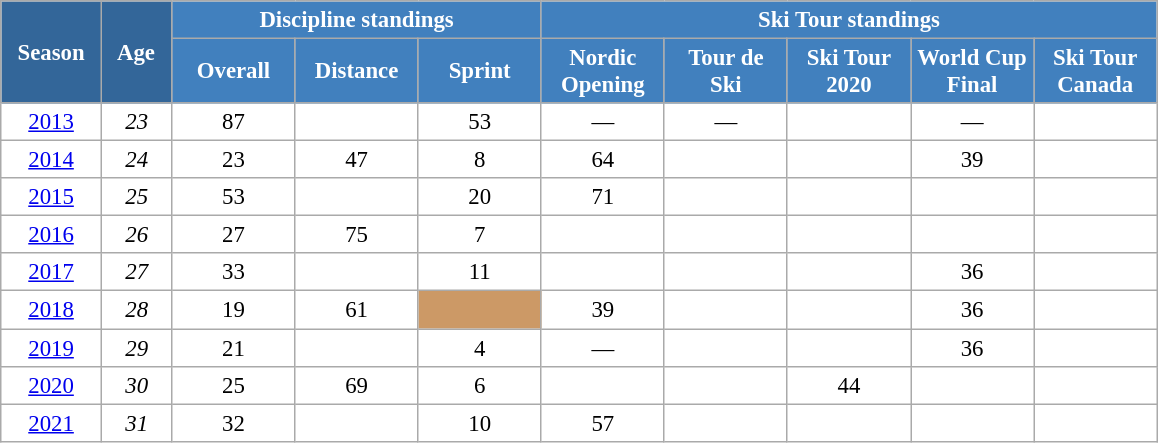<table class="wikitable" style="font-size:95%; text-align:center; border:grey solid 1px; border-collapse:collapse; background:#ffffff;">
<tr>
<th style="background-color:#369; color:white; width:60px;" rowspan="2"> Season </th>
<th style="background-color:#369; color:white; width:40px;" rowspan="2"> Age </th>
<th style="background-color:#4180be; color:white;" colspan="3">Discipline standings</th>
<th style="background-color:#4180be; color:white;" colspan="5">Ski Tour standings</th>
</tr>
<tr>
<th style="background-color:#4180be; color:white; width:75px;">Overall</th>
<th style="background-color:#4180be; color:white; width:75px;">Distance</th>
<th style="background-color:#4180be; color:white; width:75px;">Sprint</th>
<th style="background-color:#4180be; color:white; width:75px;">Nordic<br>Opening</th>
<th style="background-color:#4180be; color:white; width:75px;">Tour de<br>Ski</th>
<th style="background-color:#4180be; color:white; width:75px;">Ski Tour<br>2020</th>
<th style="background-color:#4180be; color:white; width:75px;">World Cup<br>Final</th>
<th style="background-color:#4180be; color:white; width:75px;">Ski Tour<br>Canada</th>
</tr>
<tr>
<td><a href='#'>2013</a></td>
<td><em>23</em></td>
<td>87</td>
<td></td>
<td>53</td>
<td>—</td>
<td>—</td>
<td></td>
<td>—</td>
<td></td>
</tr>
<tr>
<td><a href='#'>2014</a></td>
<td><em>24</em></td>
<td>23</td>
<td>47</td>
<td>8</td>
<td>64</td>
<td></td>
<td></td>
<td>39</td>
<td></td>
</tr>
<tr>
<td><a href='#'>2015</a></td>
<td><em>25</em></td>
<td>53</td>
<td></td>
<td>20</td>
<td>71</td>
<td></td>
<td></td>
<td></td>
<td></td>
</tr>
<tr>
<td><a href='#'>2016</a></td>
<td><em>26</em></td>
<td>27</td>
<td>75</td>
<td>7</td>
<td></td>
<td></td>
<td></td>
<td></td>
<td></td>
</tr>
<tr>
<td><a href='#'>2017</a></td>
<td><em>27</em></td>
<td>33</td>
<td></td>
<td>11</td>
<td></td>
<td></td>
<td></td>
<td>36</td>
<td></td>
</tr>
<tr>
<td><a href='#'>2018</a></td>
<td><em>28</em></td>
<td>19</td>
<td>61</td>
<td style="background:#c96;"></td>
<td>39</td>
<td></td>
<td></td>
<td>36</td>
<td></td>
</tr>
<tr>
<td><a href='#'>2019</a></td>
<td><em>29</em></td>
<td>21</td>
<td></td>
<td>4</td>
<td>—</td>
<td></td>
<td></td>
<td>36</td>
<td></td>
</tr>
<tr>
<td><a href='#'>2020</a></td>
<td><em>30</em></td>
<td>25</td>
<td>69</td>
<td>6</td>
<td></td>
<td></td>
<td>44</td>
<td></td>
<td></td>
</tr>
<tr>
<td><a href='#'>2021</a></td>
<td><em>31</em></td>
<td>32</td>
<td></td>
<td>10</td>
<td>57</td>
<td></td>
<td></td>
<td></td>
<td></td>
</tr>
</table>
